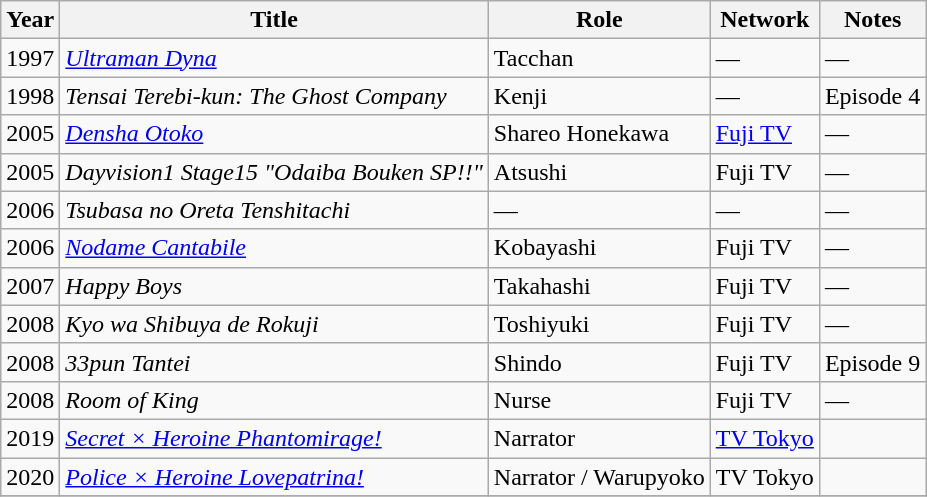<table class="wikitable sortable">
<tr>
<th>Year</th>
<th>Title</th>
<th>Role</th>
<th>Network</th>
<th class="unsortable">Notes</th>
</tr>
<tr>
<td>1997</td>
<td><em><a href='#'>Ultraman Dyna</a></em></td>
<td>Tacchan</td>
<td>—</td>
<td>—</td>
</tr>
<tr>
<td>1998</td>
<td><em>Tensai Terebi-kun: The Ghost Company</em></td>
<td>Kenji</td>
<td>—</td>
<td>Episode 4</td>
</tr>
<tr>
<td>2005</td>
<td><em><a href='#'>Densha Otoko</a></em></td>
<td>Shareo Honekawa</td>
<td><a href='#'>Fuji TV</a></td>
<td>—</td>
</tr>
<tr>
<td>2005</td>
<td><em>Dayvision1 Stage15 "Odaiba Bouken SP!!"</em></td>
<td>Atsushi</td>
<td>Fuji TV</td>
<td>—</td>
</tr>
<tr>
<td>2006</td>
<td><em>Tsubasa no Oreta Tenshitachi</em></td>
<td>—</td>
<td>—</td>
<td>—</td>
</tr>
<tr>
<td>2006</td>
<td><em><a href='#'>Nodame Cantabile</a></em></td>
<td>Kobayashi</td>
<td>Fuji TV</td>
<td>—</td>
</tr>
<tr>
<td>2007</td>
<td><em>Happy Boys</em></td>
<td>Takahashi</td>
<td>Fuji TV</td>
<td>—</td>
</tr>
<tr>
<td>2008</td>
<td><em>Kyo wa Shibuya de Rokuji</em></td>
<td>Toshiyuki</td>
<td>Fuji TV</td>
<td>—</td>
</tr>
<tr>
<td>2008</td>
<td><em>33pun Tantei</em></td>
<td>Shindo</td>
<td>Fuji TV</td>
<td>Episode 9</td>
</tr>
<tr>
<td>2008</td>
<td><em>Room of King</em></td>
<td>Nurse</td>
<td>Fuji TV</td>
<td>—</td>
</tr>
<tr>
<td>2019</td>
<td><em><a href='#'>Secret × Heroine Phantomirage!</a></em></td>
<td>Narrator</td>
<td><a href='#'>TV Tokyo</a></td>
<td></td>
</tr>
<tr>
<td>2020</td>
<td><em><a href='#'>Police × Heroine Lovepatrina!</a></em></td>
<td>Narrator / Warupyoko</td>
<td>TV Tokyo</td>
<td></td>
</tr>
<tr>
</tr>
</table>
